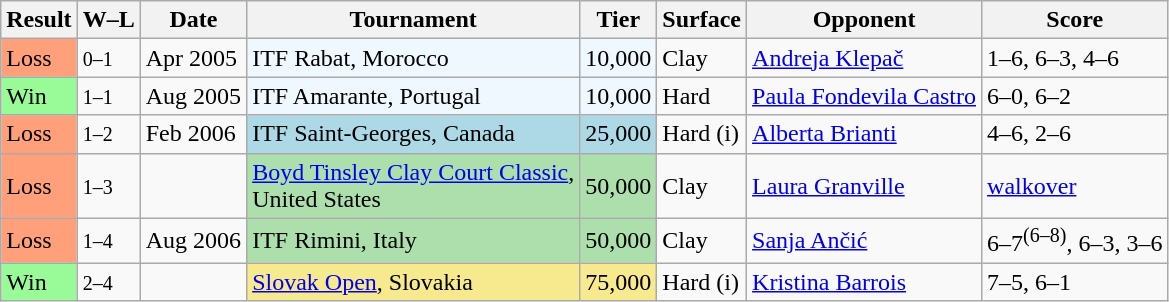<table class="sortable wikitable">
<tr>
<th>Result</th>
<th class="unsortable">W–L</th>
<th>Date</th>
<th>Tournament</th>
<th>Tier</th>
<th>Surface</th>
<th>Opponent</th>
<th class="unsortable">Score</th>
</tr>
<tr>
<td style="background:#ffa07a;">Loss</td>
<td><small>0–1</small></td>
<td>Apr 2005</td>
<td style="background:#f0f8ff;">ITF Rabat, Morocco</td>
<td style="background:#f0f8ff;">10,000</td>
<td>Clay</td>
<td> <a href='#'>Andreja Klepač</a></td>
<td>1–6, 6–3, 4–6</td>
</tr>
<tr>
<td style="background:#98fb98;">Win</td>
<td><small>1–1</small></td>
<td>Aug 2005</td>
<td style="background:#f0f8ff;">ITF Amarante, Portugal</td>
<td style="background:#f0f8ff;">10,000</td>
<td>Hard</td>
<td> <a href='#'>Paula Fondevila Castro</a></td>
<td>6–0, 6–2</td>
</tr>
<tr>
<td style="background:#ffa07a;">Loss</td>
<td><small>1–2</small></td>
<td>Feb 2006</td>
<td style="background:lightblue;">ITF Saint-Georges, Canada</td>
<td style="background:lightblue;">25,000</td>
<td>Hard (i)</td>
<td> <a href='#'>Alberta Brianti</a></td>
<td>4–6, 2–6</td>
</tr>
<tr>
<td style="background:#ffa07a;">Loss</td>
<td><small>1–3</small></td>
<td><a href='#'></a></td>
<td style="background:#ADDFAD;"><a href='#'>Boyd Tinsley Clay Court Classic</a>, <br> United States</td>
<td style="background:#ADDFAD;">50,000</td>
<td>Clay</td>
<td> <a href='#'>Laura Granville</a></td>
<td><a href='#'>walkover</a></td>
</tr>
<tr>
<td style="background:#ffa07a;">Loss</td>
<td><small>1–4</small></td>
<td>Aug 2006</td>
<td style="background:#ADDFAD;">ITF Rimini, Italy</td>
<td style="background:#ADDFAD;">50,000</td>
<td>Clay</td>
<td> <a href='#'>Sanja Ančić</a></td>
<td>6–7<sup>(6–8)</sup>, 6–3, 3–6</td>
</tr>
<tr>
<td bgcolor=98FB98>Win</td>
<td><small>2–4</small></td>
<td><a href='#'></a></td>
<td style="background:#F7E98E;"><a href='#'>Slovak Open</a>, Slovakia</td>
<td style="background:#F7E98E;">75,000</td>
<td>Hard (i)</td>
<td> <a href='#'>Kristina Barrois</a></td>
<td>7–5, 6–1</td>
</tr>
</table>
